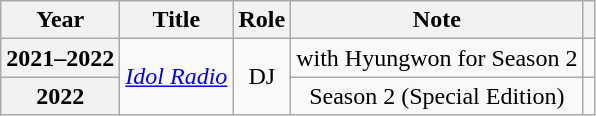<table class="wikitable sortable plainrowheaders" style="text-align: center;">
<tr>
<th scope="col">Year</th>
<th scope="col">Title</th>
<th scope="col">Role</th>
<th scope="col">Note</th>
<th scope="col" class="unsortable"></th>
</tr>
<tr>
<th scope="row">2021–2022</th>
<td rowspan="2"><em><a href='#'>Idol Radio</a></em></td>
<td rowspan="2">DJ</td>
<td>with Hyungwon for Season 2</td>
<td></td>
</tr>
<tr>
<th scope="row">2022</th>
<td>Season 2 (Special Edition)</td>
<td></td>
</tr>
</table>
